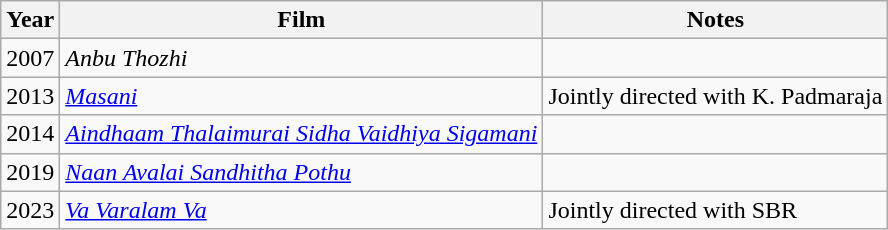<table class="wikitable sortable">
<tr>
<th>Year</th>
<th>Film</th>
<th>Notes</th>
</tr>
<tr>
<td>2007</td>
<td><em>Anbu Thozhi</em></td>
<td></td>
</tr>
<tr>
<td>2013</td>
<td><em><a href='#'>Masani</a></em></td>
<td>Jointly directed with K. Padmaraja</td>
</tr>
<tr>
<td>2014</td>
<td><em><a href='#'>Aindhaam Thalaimurai Sidha Vaidhiya Sigamani</a></em></td>
<td></td>
</tr>
<tr>
<td>2019</td>
<td><em><a href='#'>Naan Avalai Sandhitha Pothu</a></em></td>
<td></td>
</tr>
<tr>
<td>2023</td>
<td><em><a href='#'>Va Varalam Va</a></em></td>
<td>Jointly directed with SBR</td>
</tr>
</table>
